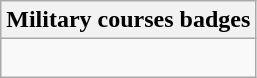<table class="wikitable">
<tr>
<th>Military courses badges</th>
</tr>
<tr>
<td><br></td>
</tr>
</table>
